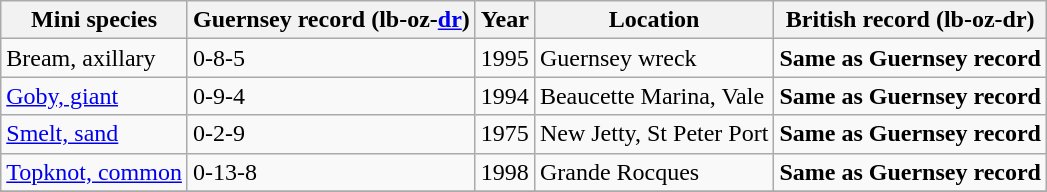<table class="wikitable">
<tr>
<th>Mini species</th>
<th>Guernsey record (lb-oz-<a href='#'>dr</a>)</th>
<th>Year</th>
<th>Location</th>
<th>British record (lb-oz-dr)</th>
</tr>
<tr>
<td>Bream, axillary</td>
<td>0-8-5</td>
<td>1995</td>
<td>Guernsey wreck</td>
<td><strong>Same as Guernsey record</strong></td>
</tr>
<tr>
<td><a href='#'>Goby, giant</a></td>
<td>0-9-4</td>
<td>1994</td>
<td>Beaucette Marina, Vale</td>
<td><strong>Same as Guernsey record</strong></td>
</tr>
<tr>
<td><a href='#'>Smelt, sand</a></td>
<td>0-2-9</td>
<td>1975</td>
<td>New Jetty, St Peter Port</td>
<td><strong>Same as Guernsey record</strong></td>
</tr>
<tr>
<td><a href='#'>Topknot, common</a></td>
<td>0-13-8</td>
<td>1998</td>
<td>Grande Rocques</td>
<td><strong>Same as Guernsey record</strong></td>
</tr>
<tr>
</tr>
</table>
